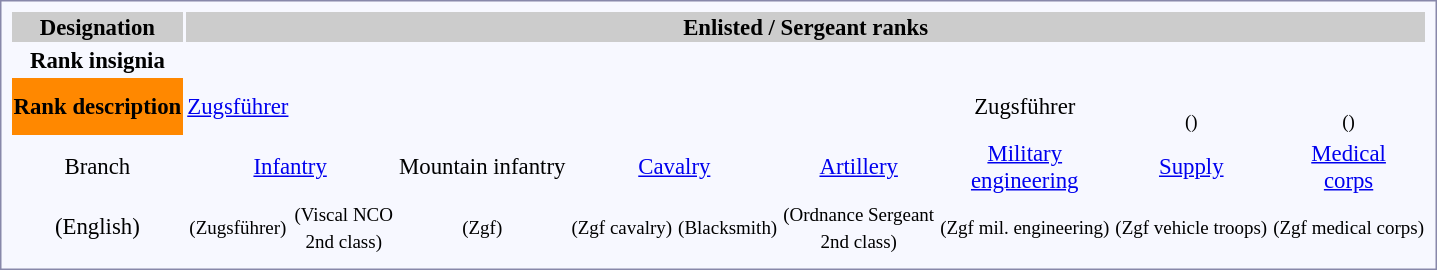<table style="border:1px solid #8888aa; background-color:#f7f8ff; padding:5px; font-size:95%; margin: 0px 12px 12px 0px;">
<tr bgcolor="#CCCCCC">
<th>Designation</th>
<th colspan=10><strong>Enlisted / Sergeant ranks</strong></th>
</tr>
<tr align="center">
<th rowspan=1>Rank insignia</th>
<th colspan=2></th>
<th colspan=1></th>
<th colspan=2></th>
<th colspan=1></th>
<th colspan=1></th>
<th colspan=1></th>
<th colspan=1></th>
</tr>
<tr align="center">
<th style="background:#ff8800; color:black;">Rank description</th>
<td><a href='#'>Zugsführer</a></td>
<td></td>
<td></td>
<td></td>
<td></td>
<td></td>
<td>Zugsführer</td>
<td><br><small>()</small></td>
<td><br><small>()</small></td>
</tr>
<tr align="center">
<td>Branch</td>
<td colspan=2><a href='#'>Infantry</a></td>
<td>Mountain infantry</td>
<td colspan=2><a href='#'>Cavalry</a></td>
<td><a href='#'>Artillery</a></td>
<td><a href='#'>Military<br>engineering</a></td>
<td><a href='#'>Supply</a></td>
<td><a href='#'>Medical<br>corps</a></td>
</tr>
<tr align="center">
<td>(English)</td>
<td><small>(Zugsführer)</small></td>
<td><small>(Viscal NCO<br>2nd class)</small></td>
<td><small>(Zgf)</small></td>
<td><small>(Zgf cavalry)</small></td>
<td><small>(Blacksmith)</small></td>
<td><small>(Ordnance Sergeant<br>2nd class)</small></td>
<td><small>(Zgf mil. engineering)</small></td>
<td><small>(Zgf vehicle troops)</small></td>
<td><small>(Zgf medical corps)</small></td>
</tr>
<tr align="center">
</tr>
</table>
